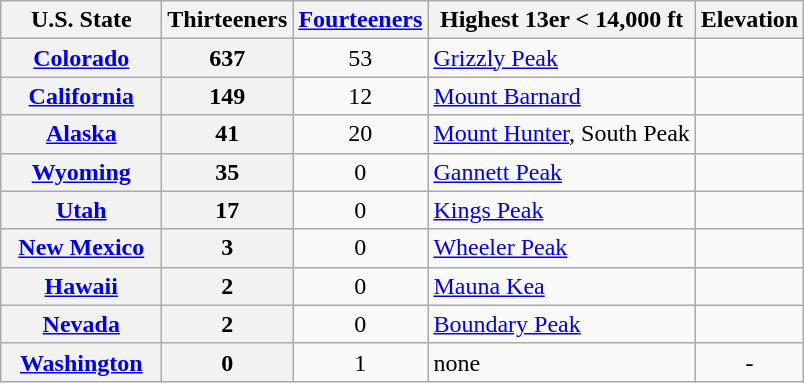<table class="wikitable">
<tr>
<th width=100>U.S. State</th>
<th>Thirteeners</th>
<th><a href='#'>Fourteeners</a></th>
<th>Highest 13er < 14,000 ft</th>
<th>Elevation</th>
</tr>
<tr>
<th><a href='#'>Colorado</a></th>
<th>637</th>
<td align=center>53</td>
<td><a href='#'>Grizzly Peak</a></td>
<td></td>
</tr>
<tr>
<th><a href='#'>California</a></th>
<th>149</th>
<td align=center>12</td>
<td><a href='#'>Mount Barnard</a></td>
<td></td>
</tr>
<tr>
<th><a href='#'>Alaska</a></th>
<th>41</th>
<td align=center>20</td>
<td><a href='#'>Mount Hunter</a>, South Peak</td>
<td></td>
</tr>
<tr>
<th><a href='#'>Wyoming</a></th>
<th>35</th>
<td align=center>0</td>
<td><a href='#'>Gannett Peak</a></td>
<td></td>
</tr>
<tr>
<th><a href='#'>Utah</a></th>
<th>17</th>
<td align=center>0</td>
<td><a href='#'>Kings Peak</a></td>
<td></td>
</tr>
<tr>
<th><a href='#'>New Mexico</a></th>
<th>3</th>
<td align=center>0</td>
<td><a href='#'>Wheeler Peak</a></td>
<td></td>
</tr>
<tr>
<th><a href='#'>Hawaii</a></th>
<th>2</th>
<td align=center>0</td>
<td><a href='#'>Mauna Kea</a></td>
<td></td>
</tr>
<tr>
<th><a href='#'>Nevada</a></th>
<th>2</th>
<td align=center>0</td>
<td><a href='#'>Boundary Peak</a></td>
<td></td>
</tr>
<tr>
<th><a href='#'>Washington</a></th>
<th>0</th>
<td align=center>1</td>
<td>none</td>
<td align=center>-</td>
</tr>
</table>
